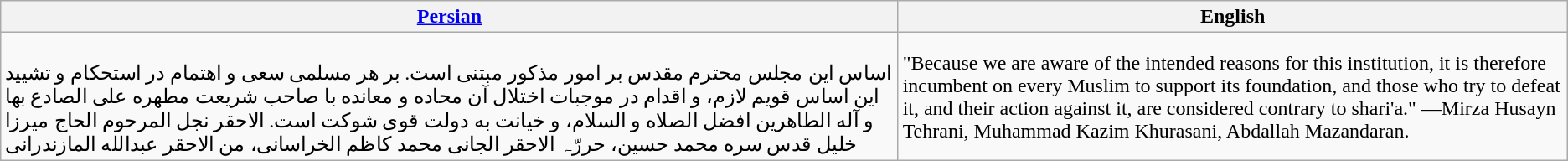<table class="wikitable">
<tr>
<th><a href='#'>Persian</a></th>
<th>English</th>
</tr>
<tr>
<td><div><br>اساس این مجلس محترم مقدس بر امور مذکور مبتنی است. بر هر مسلمی سعی و اهتمام در استحکام و تشیید این اساس قویم لازم، و اقدام در موجبات اختلال آن محاده و معانده با صاحب شریعت مطهره علی الصادع بها و آله الطاهرین افضل الصلاه و السلام، و خیانت به دولت قوی شوکت است.
الاحقر نجل المرحوم الحاج میرزا خلیل قدس سره محمد حسین، حررّہ الاحقر الجانی محمد کاظم الخراسانی، من الاحقر عبدالله المازندرانی </div></td>
<td>"Because we are aware of the intended reasons for this institution, it is therefore incumbent on every Muslim to support its foundation, and those who try to defeat it, and their action against it, are considered contrary to shari'a." —Mirza Husayn Tehrani, Muhammad Kazim Khurasani, Abdallah Mazandaran.</td>
</tr>
</table>
